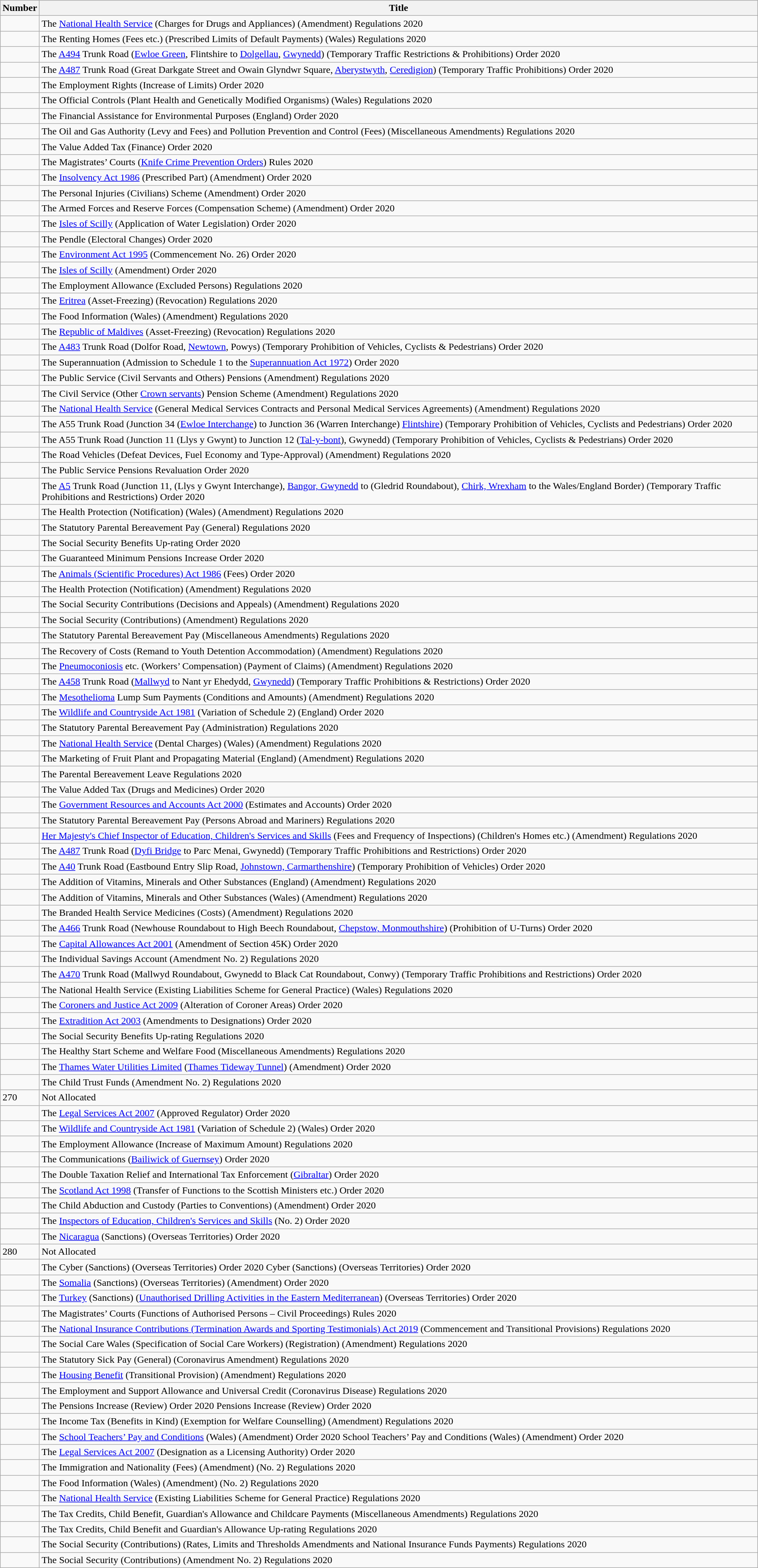<table class="wikitable collapsible collapsed">
<tr>
<th>Number</th>
<th>Title</th>
</tr>
<tr>
<td></td>
<td>The <a href='#'>National Health Service</a> (Charges for Drugs and Appliances) (Amendment) Regulations 2020</td>
</tr>
<tr>
<td></td>
<td>The Renting Homes (Fees etc.) (Prescribed Limits of Default Payments) (Wales) Regulations 2020</td>
</tr>
<tr>
<td></td>
<td>The <a href='#'>A494</a> Trunk Road (<a href='#'>Ewloe Green</a>, Flintshire to <a href='#'>Dolgellau</a>, <a href='#'>Gwynedd</a>) (Temporary Traffic Restrictions & Prohibitions) Order 2020</td>
</tr>
<tr>
<td></td>
<td>The <a href='#'>A487</a> Trunk Road (Great Darkgate Street and Owain Glyndwr Square, <a href='#'>Aberystwyth</a>, <a href='#'>Ceredigion</a>) (Temporary Traffic Prohibitions) Order 2020</td>
</tr>
<tr>
<td></td>
<td>The Employment Rights (Increase of Limits) Order 2020</td>
</tr>
<tr>
<td></td>
<td>The Official Controls (Plant Health and Genetically Modified Organisms) (Wales) Regulations 2020</td>
</tr>
<tr>
<td></td>
<td>The Financial Assistance for Environmental Purposes (England) Order 2020</td>
</tr>
<tr>
<td></td>
<td>The Oil and Gas Authority (Levy and Fees) and Pollution Prevention and Control (Fees) (Miscellaneous Amendments) Regulations 2020</td>
</tr>
<tr>
<td></td>
<td>The Value Added Tax (Finance) Order 2020</td>
</tr>
<tr>
<td></td>
<td>The Magistrates’ Courts (<a href='#'>Knife Crime Prevention Orders</a>) Rules 2020</td>
</tr>
<tr>
<td></td>
<td>The <a href='#'>Insolvency Act 1986</a> (Prescribed Part) (Amendment) Order 2020</td>
</tr>
<tr>
<td></td>
<td>The Personal Injuries (Civilians) Scheme (Amendment) Order 2020</td>
</tr>
<tr>
<td></td>
<td>The Armed Forces and Reserve Forces (Compensation Scheme) (Amendment) Order 2020</td>
</tr>
<tr>
<td></td>
<td>The <a href='#'>Isles of Scilly</a> (Application of Water Legislation) Order 2020</td>
</tr>
<tr>
<td></td>
<td>The Pendle (Electoral Changes) Order 2020</td>
</tr>
<tr>
<td></td>
<td>The <a href='#'>Environment Act 1995</a> (Commencement No. 26) Order 2020</td>
</tr>
<tr>
<td></td>
<td>The <a href='#'>Isles of Scilly</a> (Amendment) Order 2020</td>
</tr>
<tr>
<td></td>
<td>The Employment Allowance (Excluded Persons) Regulations 2020</td>
</tr>
<tr>
<td></td>
<td>The <a href='#'>Eritrea</a> (Asset-Freezing) (Revocation) Regulations 2020</td>
</tr>
<tr>
<td></td>
<td>The Food Information (Wales) (Amendment) Regulations 2020</td>
</tr>
<tr>
<td></td>
<td>The <a href='#'>Republic of Maldives</a> (Asset-Freezing) (Revocation) Regulations 2020</td>
</tr>
<tr>
<td></td>
<td>The <a href='#'>A483</a> Trunk Road (Dolfor Road, <a href='#'>Newtown</a>, Powys) (Temporary Prohibition of Vehicles, Cyclists & Pedestrians) Order 2020</td>
</tr>
<tr>
<td></td>
<td>The Superannuation (Admission to Schedule 1 to the <a href='#'>Superannuation Act 1972</a>) Order 2020</td>
</tr>
<tr>
<td></td>
<td>The Public Service (Civil Servants and Others) Pensions (Amendment) Regulations 2020</td>
</tr>
<tr>
<td></td>
<td>The Civil Service (Other <a href='#'>Crown servants</a>) Pension Scheme (Amendment) Regulations 2020</td>
</tr>
<tr>
<td></td>
<td>The <a href='#'>National Health Service</a> (General Medical Services Contracts and Personal Medical Services Agreements) (Amendment) Regulations 2020</td>
</tr>
<tr>
<td></td>
<td>The A55 Trunk Road (Junction 34 (<a href='#'>Ewloe Interchange</a>) to Junction 36 (Warren Interchange) <a href='#'>Flintshire</a>) (Temporary Prohibition of Vehicles, Cyclists and Pedestrians) Order 2020</td>
</tr>
<tr>
<td></td>
<td>The A55 Trunk Road (Junction 11 (Llys y Gwynt) to Junction 12 (<a href='#'>Tal-y-bont</a>), Gwynedd) (Temporary Prohibition of Vehicles, Cyclists & Pedestrians) Order 2020</td>
</tr>
<tr>
<td></td>
<td>The Road Vehicles (Defeat Devices, Fuel Economy and Type-Approval) (Amendment) Regulations 2020</td>
</tr>
<tr>
<td></td>
<td>The Public Service Pensions Revaluation Order 2020</td>
</tr>
<tr>
<td></td>
<td>The <a href='#'>A5</a> Trunk Road (Junction 11, (Llys y Gwynt Interchange), <a href='#'>Bangor, Gwynedd</a> to (Gledrid Roundabout), <a href='#'>Chirk, Wrexham</a> to the Wales/England Border) (Temporary Traffic Prohibitions and Restrictions) Order 2020</td>
</tr>
<tr>
<td></td>
<td>The Health Protection (Notification) (Wales) (Amendment) Regulations 2020</td>
</tr>
<tr>
<td></td>
<td>The Statutory Parental Bereavement Pay (General) Regulations 2020</td>
</tr>
<tr>
<td></td>
<td>The Social Security Benefits Up-rating Order 2020</td>
</tr>
<tr>
<td></td>
<td>The Guaranteed Minimum Pensions Increase Order 2020</td>
</tr>
<tr>
<td></td>
<td>The <a href='#'>Animals (Scientific Procedures) Act 1986</a> (Fees) Order 2020</td>
</tr>
<tr>
<td></td>
<td>The Health Protection (Notification) (Amendment) Regulations 2020</td>
</tr>
<tr>
<td></td>
<td>The Social Security Contributions (Decisions and Appeals) (Amendment) Regulations 2020</td>
</tr>
<tr>
<td></td>
<td>The Social Security (Contributions) (Amendment) Regulations 2020</td>
</tr>
<tr>
<td></td>
<td>The Statutory Parental Bereavement Pay (Miscellaneous Amendments) Regulations 2020</td>
</tr>
<tr>
<td></td>
<td>The Recovery of Costs (Remand to Youth Detention Accommodation) (Amendment) Regulations 2020</td>
</tr>
<tr>
<td></td>
<td>The <a href='#'>Pneumoconiosis</a> etc. (Workers’ Compensation) (Payment of Claims) (Amendment) Regulations 2020</td>
</tr>
<tr>
<td></td>
<td>The <a href='#'>A458</a> Trunk Road (<a href='#'>Mallwyd</a> to Nant yr Ehedydd, <a href='#'>Gwynedd</a>) (Temporary Traffic Prohibitions & Restrictions) Order 2020</td>
</tr>
<tr>
<td></td>
<td>The <a href='#'>Mesothelioma</a> Lump Sum Payments (Conditions and Amounts) (Amendment) Regulations 2020</td>
</tr>
<tr>
<td></td>
<td>The <a href='#'>Wildlife and Countryside Act 1981</a> (Variation of Schedule 2) (England) Order 2020</td>
</tr>
<tr>
<td></td>
<td>The Statutory Parental Bereavement Pay (Administration) Regulations 2020</td>
</tr>
<tr>
<td></td>
<td>The <a href='#'>National Health Service</a> (Dental Charges) (Wales) (Amendment) Regulations 2020</td>
</tr>
<tr>
<td></td>
<td>The Marketing of Fruit Plant and Propagating Material (England) (Amendment) Regulations 2020</td>
</tr>
<tr>
<td></td>
<td>The Parental Bereavement Leave Regulations 2020</td>
</tr>
<tr>
<td></td>
<td>The Value Added Tax (Drugs and Medicines) Order 2020</td>
</tr>
<tr>
<td></td>
<td>The <a href='#'>Government Resources and Accounts Act 2000</a> (Estimates and Accounts) Order 2020</td>
</tr>
<tr>
<td></td>
<td>The Statutory Parental Bereavement Pay (Persons Abroad and Mariners) Regulations 2020</td>
</tr>
<tr>
<td></td>
<td><a href='#'>Her Majesty's Chief Inspector of Education, Children's Services and Skills</a> (Fees and Frequency of Inspections) (Children's Homes etc.) (Amendment) Regulations 2020</td>
</tr>
<tr>
<td></td>
<td>The <a href='#'>A487</a> Trunk Road (<a href='#'>Dyfi Bridge</a> to Parc Menai, Gwynedd) (Temporary Traffic Prohibitions and Restrictions) Order 2020</td>
</tr>
<tr>
<td></td>
<td>The <a href='#'>A40</a> Trunk Road (Eastbound Entry Slip Road, <a href='#'>Johnstown, Carmarthenshire</a>) (Temporary Prohibition of Vehicles) Order 2020</td>
</tr>
<tr>
<td></td>
<td>The Addition of Vitamins, Minerals and Other Substances (England) (Amendment) Regulations 2020</td>
</tr>
<tr>
<td></td>
<td>The Addition of Vitamins, Minerals and Other Substances (Wales) (Amendment) Regulations 2020</td>
</tr>
<tr>
<td></td>
<td>The Branded Health Service Medicines (Costs) (Amendment) Regulations 2020</td>
</tr>
<tr>
<td></td>
<td>The <a href='#'>A466</a> Trunk Road (Newhouse Roundabout to High Beech Roundabout, <a href='#'>Chepstow, Monmouthshire</a>) (Prohibition of U-Turns) Order 2020</td>
</tr>
<tr>
<td></td>
<td>The <a href='#'>Capital Allowances Act 2001</a> (Amendment of Section 45K) Order 2020</td>
</tr>
<tr>
<td></td>
<td>The Individual Savings Account (Amendment No. 2) Regulations 2020</td>
</tr>
<tr>
<td></td>
<td>The <a href='#'>A470</a> Trunk Road (Mallwyd Roundabout, Gwynedd to Black Cat Roundabout, Conwy) (Temporary Traffic Prohibitions and Restrictions) Order 2020</td>
</tr>
<tr>
<td></td>
<td>The National Health Service (Existing Liabilities Scheme for General Practice) (Wales) Regulations 2020</td>
</tr>
<tr>
<td></td>
<td>The <a href='#'>Coroners and Justice Act 2009</a> (Alteration of Coroner Areas) Order 2020</td>
</tr>
<tr>
<td></td>
<td>The <a href='#'>Extradition Act 2003</a> (Amendments to Designations) Order 2020</td>
</tr>
<tr>
<td></td>
<td>The Social Security Benefits Up-rating Regulations 2020</td>
</tr>
<tr>
<td></td>
<td>The Healthy Start Scheme and Welfare Food (Miscellaneous Amendments) Regulations 2020</td>
</tr>
<tr>
<td></td>
<td>The <a href='#'>Thames Water Utilities Limited</a> (<a href='#'>Thames Tideway Tunnel</a>) (Amendment) Order 2020</td>
</tr>
<tr>
<td></td>
<td>The Child Trust Funds (Amendment No. 2) Regulations 2020</td>
</tr>
<tr>
<td>270</td>
<td>Not Allocated</td>
</tr>
<tr>
<td></td>
<td>The <a href='#'>Legal Services Act 2007</a> (Approved Regulator) Order 2020</td>
</tr>
<tr>
<td></td>
<td>The <a href='#'>Wildlife and Countryside Act 1981</a> (Variation of Schedule 2) (Wales) Order 2020</td>
</tr>
<tr>
<td></td>
<td>The Employment Allowance (Increase of Maximum Amount) Regulations 2020</td>
</tr>
<tr>
<td></td>
<td>The Communications (<a href='#'>Bailiwick of Guernsey</a>) Order 2020</td>
</tr>
<tr>
<td></td>
<td>The Double Taxation Relief and International Tax Enforcement (<a href='#'>Gibraltar</a>) Order 2020</td>
</tr>
<tr>
<td></td>
<td>The <a href='#'>Scotland Act 1998</a> (Transfer of Functions to the Scottish Ministers etc.) Order 2020</td>
</tr>
<tr>
<td></td>
<td>The Child Abduction and Custody (Parties to Conventions) (Amendment) Order 2020</td>
</tr>
<tr>
<td></td>
<td>The <a href='#'>Inspectors of Education, Children's Services and Skills</a> (No. 2) Order 2020</td>
</tr>
<tr>
<td></td>
<td>The <a href='#'>Nicaragua</a> (Sanctions) (Overseas Territories) Order 2020</td>
</tr>
<tr>
<td>280</td>
<td>Not Allocated</td>
</tr>
<tr>
<td></td>
<td>The Cyber (Sanctions) (Overseas Territories) Order 2020 Cyber (Sanctions) (Overseas Territories) Order 2020</td>
</tr>
<tr>
<td></td>
<td>The <a href='#'>Somalia</a> (Sanctions) (Overseas Territories) (Amendment) Order 2020</td>
</tr>
<tr>
<td></td>
<td>The <a href='#'>Turkey</a> (Sanctions) (<a href='#'>Unauthorised Drilling Activities in the Eastern Mediterranean</a>) (Overseas Territories) Order 2020</td>
</tr>
<tr>
<td></td>
<td>The Magistrates’ Courts (Functions of Authorised Persons – Civil Proceedings) Rules 2020</td>
</tr>
<tr>
<td></td>
<td>The <a href='#'>National Insurance Contributions (Termination Awards and Sporting Testimonials) Act 2019</a> (Commencement and Transitional Provisions) Regulations 2020</td>
</tr>
<tr>
<td></td>
<td>The Social Care Wales (Specification of Social Care Workers) (Registration) (Amendment) Regulations 2020</td>
</tr>
<tr>
<td></td>
<td>The Statutory Sick Pay (General) (Coronavirus Amendment) Regulations 2020</td>
</tr>
<tr>
<td></td>
<td>The <a href='#'>Housing Benefit</a> (Transitional Provision) (Amendment) Regulations 2020</td>
</tr>
<tr>
<td></td>
<td>The Employment and Support Allowance and Universal Credit (Coronavirus Disease) Regulations 2020</td>
</tr>
<tr>
<td></td>
<td>The Pensions Increase (Review) Order 2020 Pensions Increase (Review) Order 2020</td>
</tr>
<tr>
<td></td>
<td>The Income Tax (Benefits in Kind) (Exemption for Welfare Counselling) (Amendment) Regulations 2020</td>
</tr>
<tr>
<td></td>
<td>The <a href='#'>School Teachers’ Pay and Conditions</a> (Wales) (Amendment) Order 2020 School Teachers’ Pay and Conditions (Wales) (Amendment) Order 2020</td>
</tr>
<tr>
<td></td>
<td>The <a href='#'>Legal Services Act 2007</a> (Designation as a Licensing Authority) Order 2020</td>
</tr>
<tr>
<td></td>
<td>The Immigration and Nationality (Fees) (Amendment) (No. 2) Regulations 2020</td>
</tr>
<tr>
<td></td>
<td>The Food Information (Wales) (Amendment) (No. 2) Regulations 2020</td>
</tr>
<tr>
<td></td>
<td>The <a href='#'>National Health Service</a> (Existing Liabilities Scheme for General Practice) Regulations 2020</td>
</tr>
<tr>
<td></td>
<td>The Tax Credits, Child Benefit, Guardian's Allowance and Childcare Payments (Miscellaneous Amendments) Regulations 2020</td>
</tr>
<tr>
<td></td>
<td>The Tax Credits, Child Benefit and Guardian's Allowance Up-rating Regulations 2020</td>
</tr>
<tr>
<td></td>
<td>The Social Security (Contributions) (Rates, Limits and Thresholds Amendments and National Insurance Funds Payments) Regulations 2020</td>
</tr>
<tr>
<td></td>
<td>The Social Security (Contributions) (Amendment No. 2) Regulations 2020</td>
</tr>
</table>
